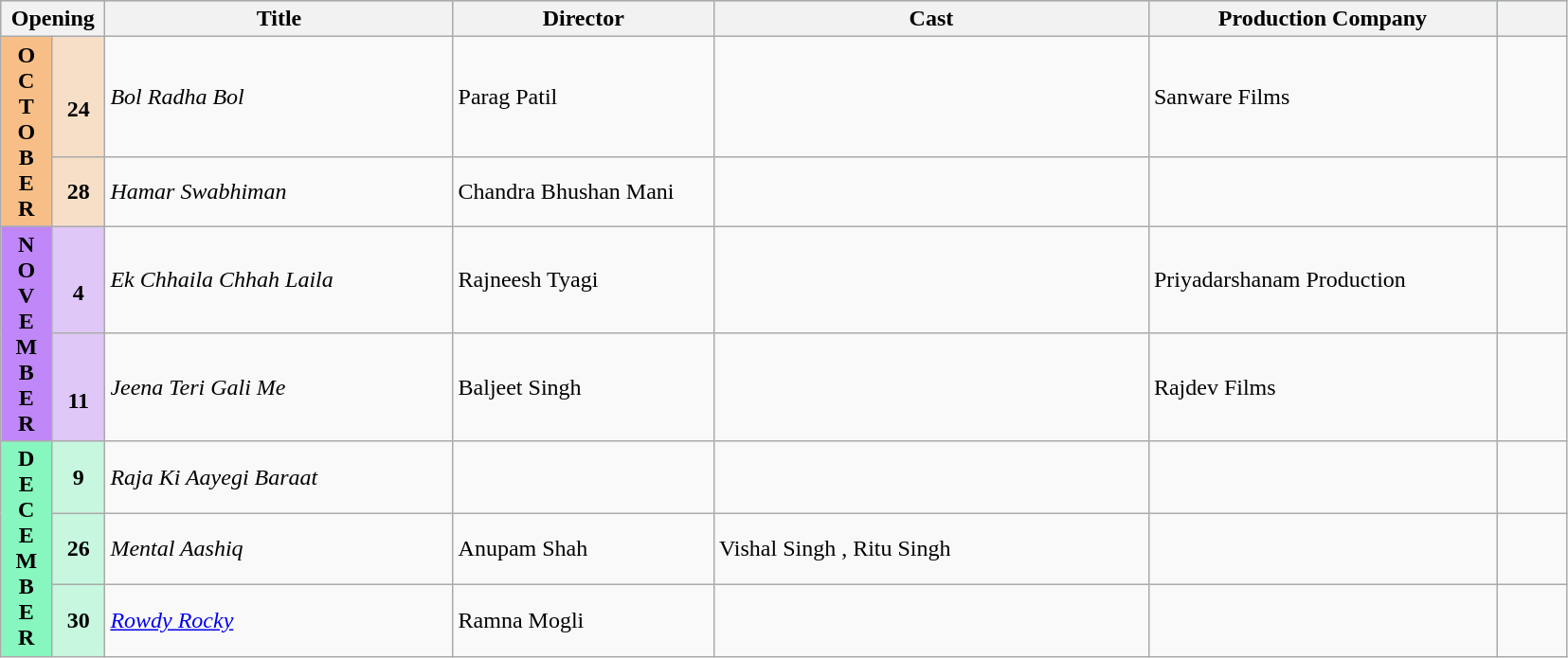<table class="wikitable sortable">
<tr style="background:#b0e0e6; text-align:center;">
<th colspan="2" style="width:6%;"><strong>Opening</strong></th>
<th style="width:20%;"><strong>Title</strong></th>
<th style="width:15%;"><strong>Director</strong></th>
<th style="width:25%;"><strong>Cast</strong></th>
<th style="width:20%;">Production Company</th>
<th style="width:4%;"><strong></strong></th>
</tr>
<tr>
<th rowspan="2" style="text-align:center; background:#f7bf87; text color:#000;">O<br>C<br>T<br>O<br>B<br>E<br>R</th>
<td rowspan="1" style="text-align:center; background:#f7dfc7"><br><strong>24</strong></td>
<td><em>Bol Radha Bol</em></td>
<td>Parag Patil</td>
<td></td>
<td>Sanware Films</td>
<td></td>
</tr>
<tr>
<td rowspan="1" style="text-align:center; background:#f7dfc7"><strong>28</strong></td>
<td><em>Hamar Swabhiman</em></td>
<td>Chandra Bhushan Mani</td>
<td></td>
<td></td>
<td></td>
</tr>
<tr>
<th rowspan="2" style="text-align:center; background:#bf87f7; text color:#000;">N<br>O<br>V<br>E<br>M<br>B<br>E<br>R</th>
<td rowspan="1" style="text-align:center; background:#dfc7f7"><br><strong>4</strong></td>
<td><em>Ek Chhaila Chhah Laila</em></td>
<td>Rajneesh Tyagi</td>
<td></td>
<td>Priyadarshanam Production</td>
<td></td>
</tr>
<tr>
<td rowspan="1" style="text-align:center; background:#dfc7f7"><br><strong>11</strong></td>
<td><em>Jeena Teri Gali Me</em></td>
<td>Baljeet Singh</td>
<td></td>
<td>Rajdev Films</td>
<td></td>
</tr>
<tr>
<th rowspan="3" style="text-align:center; background:#87f7bf; text color:#000;">D<br>E<br>C<br>E<br>M<br>B<br>E<br>R</th>
<td rowspan="1" style="text-align:center; background:#c7f7df""><strong>9</strong></td>
<td><em>Raja Ki Aayegi Baraat</em></td>
<td></td>
<td></td>
<td></td>
<td></td>
</tr>
<tr>
<td rowspan="1" style="text-align:center; background:#c7f7df""><strong>26</strong></td>
<td><em>Mental Aashiq</em></td>
<td>Anupam Shah</td>
<td>Vishal Singh , Ritu Singh</td>
<td></td>
<td></td>
</tr>
<tr>
<td rowspan="1" style="text-align:center; background:#c7f7df""><strong>30</strong></td>
<td><em><a href='#'>Rowdy Rocky</a></em></td>
<td>Ramna Mogli</td>
<td></td>
<td></td>
<td></td>
</tr>
</table>
